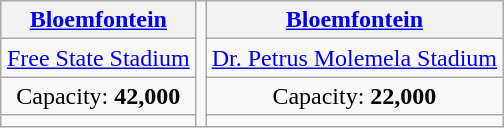<table class="wikitable" style="text-align:center; margin:0.2em auto;">
<tr>
<th><a href='#'>Bloemfontein</a></th>
<td rowspan="4"></td>
<th><a href='#'>Bloemfontein</a></th>
</tr>
<tr>
<td><a href='#'>Free State Stadium</a></td>
<td><a href='#'>Dr. Petrus Molemela Stadium</a></td>
</tr>
<tr>
<td>Capacity: <strong>42,000</strong></td>
<td>Capacity: <strong>22,000</strong></td>
</tr>
<tr>
<td></td>
<td></td>
</tr>
</table>
